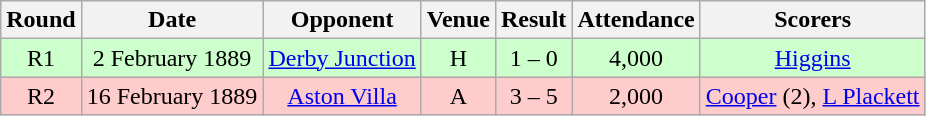<table class="wikitable" style="font-size:100%; text-align:center">
<tr>
<th>Round</th>
<th>Date</th>
<th>Opponent</th>
<th>Venue</th>
<th>Result</th>
<th>Attendance</th>
<th>Scorers</th>
</tr>
<tr style="background-color: #CCFFCC;">
<td>R1</td>
<td>2 February 1889</td>
<td><a href='#'>Derby Junction</a></td>
<td>H</td>
<td>1 – 0</td>
<td>4,000</td>
<td><a href='#'>Higgins</a></td>
</tr>
<tr style="background-color: #FFCCCC;">
<td>R2</td>
<td>16 February 1889</td>
<td><a href='#'>Aston Villa</a></td>
<td>A</td>
<td>3 – 5</td>
<td>2,000</td>
<td><a href='#'>Cooper</a> (2), <a href='#'>L Plackett</a></td>
</tr>
</table>
